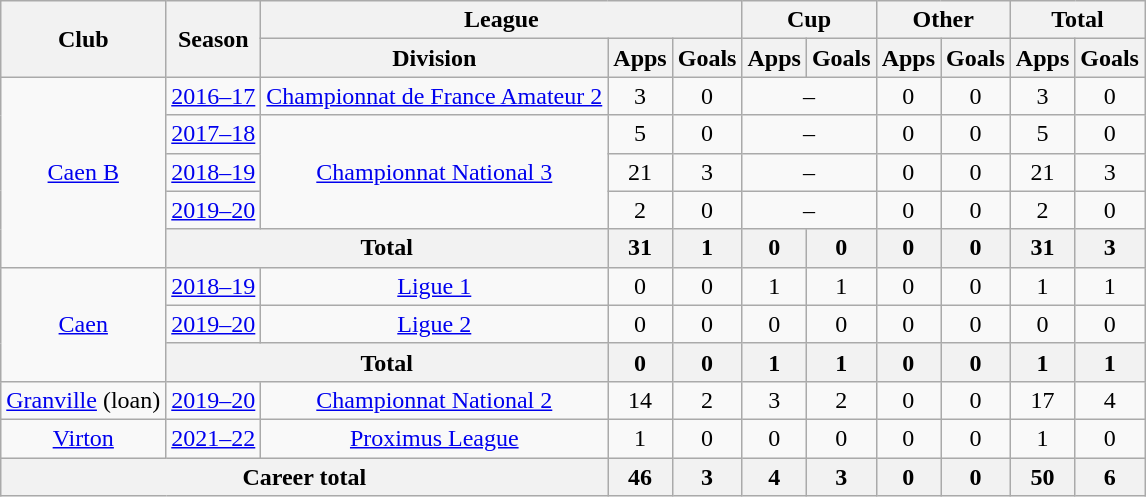<table class="wikitable" style="text-align: center">
<tr>
<th rowspan="2">Club</th>
<th rowspan="2">Season</th>
<th colspan="3">League</th>
<th colspan="2">Cup</th>
<th colspan="2">Other</th>
<th colspan="2">Total</th>
</tr>
<tr>
<th>Division</th>
<th>Apps</th>
<th>Goals</th>
<th>Apps</th>
<th>Goals</th>
<th>Apps</th>
<th>Goals</th>
<th>Apps</th>
<th>Goals</th>
</tr>
<tr>
<td rowspan="5"><a href='#'>Caen B</a></td>
<td><a href='#'>2016–17</a></td>
<td><a href='#'>Championnat de France Amateur 2</a></td>
<td>3</td>
<td>0</td>
<td colspan="2">–</td>
<td>0</td>
<td>0</td>
<td>3</td>
<td>0</td>
</tr>
<tr>
<td><a href='#'>2017–18</a></td>
<td rowspan="3"><a href='#'>Championnat National 3</a></td>
<td>5</td>
<td>0</td>
<td colspan="2">–</td>
<td>0</td>
<td>0</td>
<td>5</td>
<td>0</td>
</tr>
<tr>
<td><a href='#'>2018–19</a></td>
<td>21</td>
<td>3</td>
<td colspan="2">–</td>
<td>0</td>
<td>0</td>
<td>21</td>
<td>3</td>
</tr>
<tr>
<td><a href='#'>2019–20</a></td>
<td>2</td>
<td>0</td>
<td colspan="2">–</td>
<td>0</td>
<td>0</td>
<td>2</td>
<td>0</td>
</tr>
<tr>
<th colspan="2"><strong>Total</strong></th>
<th>31</th>
<th>1</th>
<th>0</th>
<th>0</th>
<th>0</th>
<th>0</th>
<th>31</th>
<th>3</th>
</tr>
<tr>
<td rowspan="3"><a href='#'>Caen</a></td>
<td><a href='#'>2018–19</a></td>
<td><a href='#'>Ligue 1</a></td>
<td>0</td>
<td>0</td>
<td>1</td>
<td>1</td>
<td>0</td>
<td>0</td>
<td>1</td>
<td>1</td>
</tr>
<tr>
<td><a href='#'>2019–20</a></td>
<td><a href='#'>Ligue 2</a></td>
<td>0</td>
<td>0</td>
<td>0</td>
<td>0</td>
<td>0</td>
<td>0</td>
<td>0</td>
<td>0</td>
</tr>
<tr>
<th colspan="2"><strong>Total</strong></th>
<th>0</th>
<th>0</th>
<th>1</th>
<th>1</th>
<th>0</th>
<th>0</th>
<th>1</th>
<th>1</th>
</tr>
<tr>
<td><a href='#'>Granville</a> (loan)</td>
<td><a href='#'>2019–20</a></td>
<td><a href='#'>Championnat National 2</a></td>
<td>14</td>
<td>2</td>
<td>3</td>
<td>2</td>
<td>0</td>
<td>0</td>
<td>17</td>
<td>4</td>
</tr>
<tr>
<td><a href='#'>Virton</a></td>
<td><a href='#'>2021–22</a></td>
<td><a href='#'>Proximus League</a></td>
<td>1</td>
<td>0</td>
<td>0</td>
<td>0</td>
<td>0</td>
<td>0</td>
<td>1</td>
<td>0</td>
</tr>
<tr>
<th colspan="3"><strong>Career total</strong></th>
<th>46</th>
<th>3</th>
<th>4</th>
<th>3</th>
<th>0</th>
<th>0</th>
<th>50</th>
<th>6</th>
</tr>
</table>
